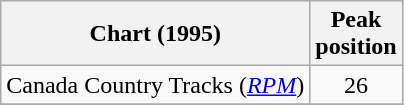<table class="wikitable sortable">
<tr>
<th align="left">Chart (1995)</th>
<th align="center">Peak<br>position</th>
</tr>
<tr>
<td align="left">Canada Country Tracks (<em><a href='#'>RPM</a></em>)</td>
<td align="center">26</td>
</tr>
<tr>
</tr>
</table>
